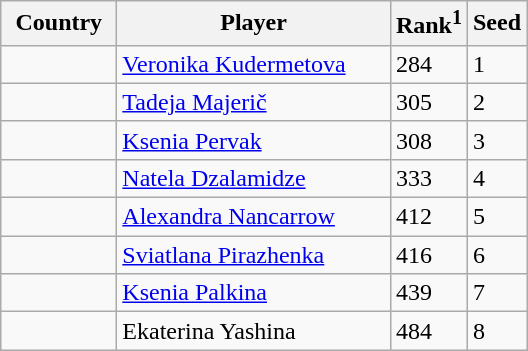<table class="sortable wikitable">
<tr>
<th width="70">Country</th>
<th width="175">Player</th>
<th>Rank<sup>1</sup></th>
<th>Seed</th>
</tr>
<tr>
<td></td>
<td><a href='#'>Veronika Kudermetova</a></td>
<td>284</td>
<td>1</td>
</tr>
<tr>
<td></td>
<td><a href='#'>Tadeja Majerič</a></td>
<td>305</td>
<td>2</td>
</tr>
<tr>
<td></td>
<td><a href='#'>Ksenia Pervak</a></td>
<td>308</td>
<td>3</td>
</tr>
<tr>
<td></td>
<td><a href='#'>Natela Dzalamidze</a></td>
<td>333</td>
<td>4</td>
</tr>
<tr>
<td></td>
<td><a href='#'>Alexandra Nancarrow</a></td>
<td>412</td>
<td>5</td>
</tr>
<tr>
<td></td>
<td><a href='#'>Sviatlana Pirazhenka</a></td>
<td>416</td>
<td>6</td>
</tr>
<tr>
<td></td>
<td><a href='#'>Ksenia Palkina</a></td>
<td>439</td>
<td>7</td>
</tr>
<tr>
<td></td>
<td>Ekaterina Yashina</td>
<td>484</td>
<td>8</td>
</tr>
</table>
